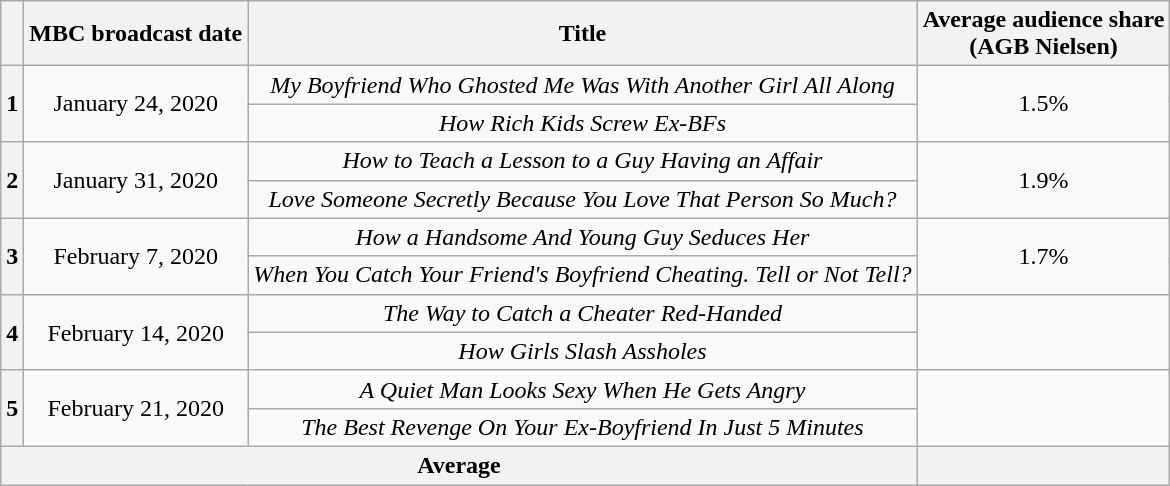<table class="wikitable" style="text-align:center">
<tr>
<th></th>
<th>MBC broadcast date</th>
<th>Title</th>
<th>Average audience share<br>(AGB Nielsen)</th>
</tr>
<tr>
<th rowspan="2">1</th>
<td rowspan="2">January 24, 2020</td>
<td><em>My Boyfriend Who Ghosted Me Was With Another Girl All Along</em></td>
<td rowspan="2">1.5%</td>
</tr>
<tr>
<td><em>How Rich Kids Screw Ex-BFs</em></td>
</tr>
<tr>
<th rowspan="2">2</th>
<td rowspan="2">January 31, 2020</td>
<td><em>How to Teach a Lesson to a Guy Having an Affair</em></td>
<td rowspan="2">1.9%</td>
</tr>
<tr>
<td><em>Love Someone Secretly Because You Love That Person So Much?</em></td>
</tr>
<tr>
<th rowspan="2">3</th>
<td rowspan="2">February 7, 2020</td>
<td><em>How a Handsome And Young Guy Seduces Her</em></td>
<td rowspan="2">1.7%</td>
</tr>
<tr>
<td><em>When You Catch Your Friend's Boyfriend Cheating. Tell or Not Tell?</em></td>
</tr>
<tr>
<th rowspan="2">4</th>
<td rowspan="2">February 14, 2020</td>
<td><em>The Way to Catch a Cheater Red-Handed</em></td>
<td rowspan="2"></td>
</tr>
<tr>
<td><em>How Girls Slash Assholes</em></td>
</tr>
<tr>
<th rowspan="2">5</th>
<td rowspan="2">February 21, 2020</td>
<td><em>A Quiet Man Looks Sexy When He Gets Angry</em></td>
<td rowspan="2"></td>
</tr>
<tr>
<td><em>The Best Revenge On Your Ex-Boyfriend In Just 5 Minutes</em></td>
</tr>
<tr>
<th colspan="3">Average</th>
<th></th>
</tr>
</table>
